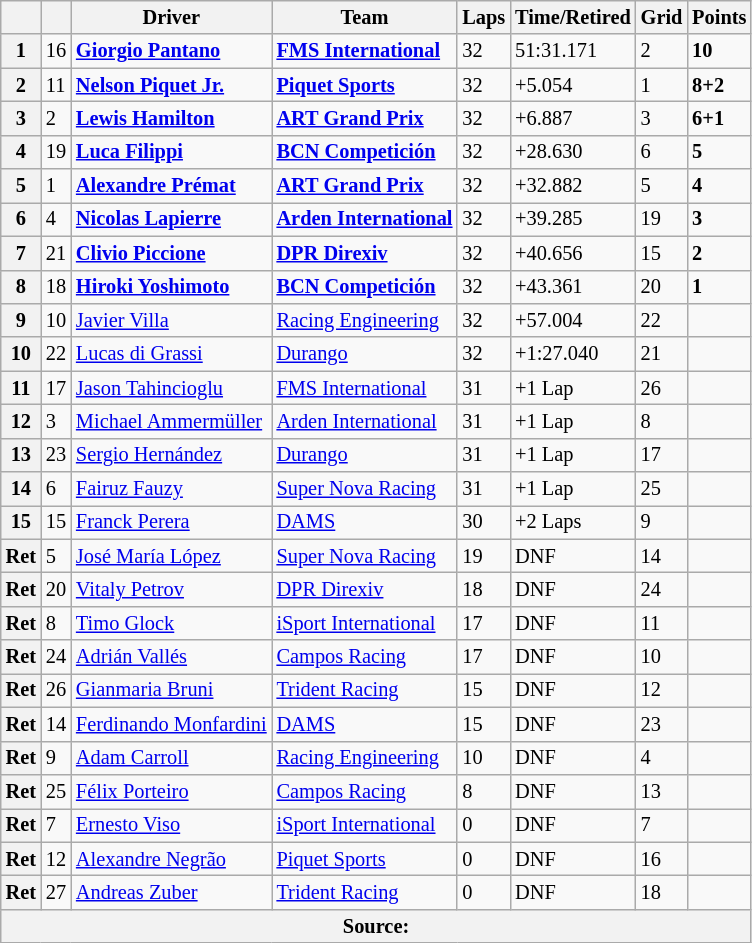<table class="wikitable" style="font-size:85%">
<tr>
<th></th>
<th></th>
<th>Driver</th>
<th>Team</th>
<th>Laps</th>
<th>Time/Retired</th>
<th>Grid</th>
<th>Points</th>
</tr>
<tr>
<th>1</th>
<td>16</td>
<td> <strong><a href='#'>Giorgio Pantano</a></strong></td>
<td><strong><a href='#'>FMS International</a></strong></td>
<td>32</td>
<td>51:31.171</td>
<td>2</td>
<td><strong>10</strong></td>
</tr>
<tr>
<th>2</th>
<td>11</td>
<td> <strong><a href='#'>Nelson Piquet Jr.</a></strong></td>
<td><strong><a href='#'>Piquet Sports</a></strong></td>
<td>32</td>
<td>+5.054</td>
<td>1</td>
<td><strong>8+2</strong></td>
</tr>
<tr>
<th>3</th>
<td>2</td>
<td> <strong><a href='#'>Lewis Hamilton</a></strong></td>
<td><strong><a href='#'>ART Grand Prix</a></strong></td>
<td>32</td>
<td>+6.887</td>
<td>3</td>
<td><strong>6+1</strong></td>
</tr>
<tr>
<th>4</th>
<td>19</td>
<td> <strong><a href='#'>Luca Filippi</a></strong></td>
<td><strong><a href='#'>BCN Competición</a></strong></td>
<td>32</td>
<td>+28.630</td>
<td>6</td>
<td><strong>5</strong></td>
</tr>
<tr>
<th>5</th>
<td>1</td>
<td> <strong><a href='#'>Alexandre Prémat</a></strong></td>
<td><strong><a href='#'>ART Grand Prix</a></strong></td>
<td>32</td>
<td>+32.882</td>
<td>5</td>
<td><strong>4</strong></td>
</tr>
<tr>
<th>6</th>
<td>4</td>
<td> <strong><a href='#'>Nicolas Lapierre</a></strong></td>
<td><strong><a href='#'>Arden International</a></strong></td>
<td>32</td>
<td>+39.285</td>
<td>19</td>
<td><strong>3</strong></td>
</tr>
<tr>
<th>7</th>
<td>21</td>
<td> <strong><a href='#'>Clivio Piccione</a></strong></td>
<td><strong><a href='#'>DPR Direxiv</a></strong></td>
<td>32</td>
<td>+40.656</td>
<td>15</td>
<td><strong>2</strong></td>
</tr>
<tr>
<th>8</th>
<td>18</td>
<td> <strong><a href='#'>Hiroki Yoshimoto</a></strong></td>
<td><strong><a href='#'>BCN Competición</a></strong></td>
<td>32</td>
<td>+43.361</td>
<td>20</td>
<td><strong>1</strong></td>
</tr>
<tr>
<th>9</th>
<td>10</td>
<td> <a href='#'>Javier Villa</a></td>
<td><a href='#'>Racing Engineering</a></td>
<td>32</td>
<td>+57.004</td>
<td>22</td>
<td></td>
</tr>
<tr>
<th>10</th>
<td>22</td>
<td> <a href='#'>Lucas di Grassi</a></td>
<td><a href='#'>Durango</a></td>
<td>32</td>
<td>+1:27.040</td>
<td>21</td>
<td></td>
</tr>
<tr>
<th>11</th>
<td>17</td>
<td> <a href='#'>Jason Tahincioglu</a></td>
<td><a href='#'>FMS International</a></td>
<td>31</td>
<td>+1 Lap</td>
<td>26</td>
<td></td>
</tr>
<tr>
<th>12</th>
<td>3</td>
<td> <a href='#'>Michael Ammermüller</a></td>
<td><a href='#'>Arden International</a></td>
<td>31</td>
<td>+1 Lap</td>
<td>8</td>
<td></td>
</tr>
<tr>
<th>13</th>
<td>23</td>
<td> <a href='#'>Sergio Hernández</a></td>
<td><a href='#'>Durango</a></td>
<td>31</td>
<td>+1 Lap</td>
<td>17</td>
<td></td>
</tr>
<tr>
<th>14</th>
<td>6</td>
<td> <a href='#'>Fairuz Fauzy</a></td>
<td><a href='#'>Super Nova Racing</a></td>
<td>31</td>
<td>+1 Lap</td>
<td>25</td>
<td></td>
</tr>
<tr>
<th>15</th>
<td>15</td>
<td> <a href='#'>Franck Perera</a></td>
<td><a href='#'>DAMS</a></td>
<td>30</td>
<td>+2 Laps</td>
<td>9</td>
<td></td>
</tr>
<tr>
<th>Ret</th>
<td>5</td>
<td> <a href='#'>José María López</a></td>
<td><a href='#'>Super Nova Racing</a></td>
<td>19</td>
<td>DNF</td>
<td>14</td>
<td></td>
</tr>
<tr>
<th>Ret</th>
<td>20</td>
<td> <a href='#'>Vitaly Petrov</a></td>
<td><a href='#'>DPR Direxiv</a></td>
<td>18</td>
<td>DNF</td>
<td>24</td>
<td></td>
</tr>
<tr>
<th>Ret</th>
<td>8</td>
<td> <a href='#'>Timo Glock</a></td>
<td><a href='#'>iSport International</a></td>
<td>17</td>
<td>DNF</td>
<td>11</td>
<td></td>
</tr>
<tr>
<th>Ret</th>
<td>24</td>
<td> <a href='#'>Adrián Vallés</a></td>
<td><a href='#'>Campos Racing</a></td>
<td>17</td>
<td>DNF</td>
<td>10</td>
<td></td>
</tr>
<tr>
<th>Ret</th>
<td>26</td>
<td> <a href='#'>Gianmaria Bruni</a></td>
<td><a href='#'>Trident Racing</a></td>
<td>15</td>
<td>DNF</td>
<td>12</td>
<td></td>
</tr>
<tr>
<th>Ret</th>
<td>14</td>
<td> <a href='#'>Ferdinando Monfardini</a></td>
<td><a href='#'>DAMS</a></td>
<td>15</td>
<td>DNF</td>
<td>23</td>
<td></td>
</tr>
<tr>
<th>Ret</th>
<td>9</td>
<td> <a href='#'>Adam Carroll</a></td>
<td><a href='#'>Racing Engineering</a></td>
<td>10</td>
<td>DNF</td>
<td>4</td>
<td></td>
</tr>
<tr>
<th>Ret</th>
<td>25</td>
<td> <a href='#'>Félix Porteiro</a></td>
<td><a href='#'>Campos Racing</a></td>
<td>8</td>
<td>DNF</td>
<td>13</td>
<td></td>
</tr>
<tr>
<th>Ret</th>
<td>7</td>
<td> <a href='#'>Ernesto Viso</a></td>
<td><a href='#'>iSport International</a></td>
<td>0</td>
<td>DNF</td>
<td>7</td>
<td></td>
</tr>
<tr>
<th>Ret</th>
<td>12</td>
<td> <a href='#'>Alexandre Negrão</a></td>
<td><a href='#'>Piquet Sports</a></td>
<td>0</td>
<td>DNF</td>
<td>16</td>
<td></td>
</tr>
<tr>
<th>Ret</th>
<td>27</td>
<td> <a href='#'>Andreas Zuber</a></td>
<td><a href='#'>Trident Racing</a></td>
<td>0</td>
<td>DNF</td>
<td>18</td>
<td></td>
</tr>
<tr>
<th colspan="8">Source:</th>
</tr>
</table>
